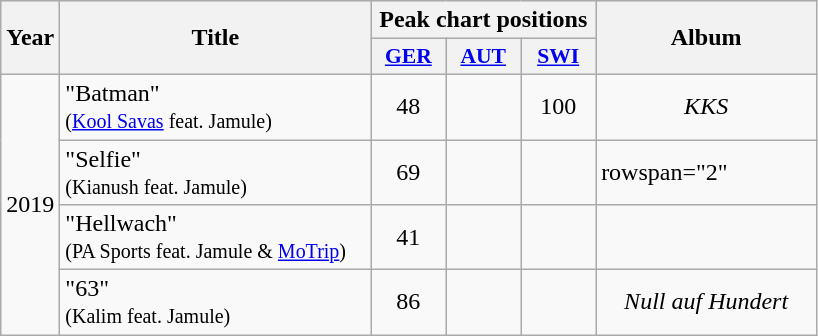<table class="wikitable">
<tr style="background: #eeeeee;">
<th style="width: 20px;" rowspan="2">Year</th>
<th style="width: 200px;" rowspan="2">Title</th>
<th colspan="3">Peak chart positions</th>
<th style="width: 140px;" rowspan="2">Album</th>
</tr>
<tr style="background: #eeeeee;">
<th scope="col" style="width:3em;font-size:90%;"><a href='#'>GER</a><br></th>
<th scope="col" style="width:3em;font-size:90%;"><a href='#'>AUT</a><br></th>
<th scope="col" style="width:3em;font-size:90%;"><a href='#'>SWI</a><br></th>
</tr>
<tr>
<td rowspan=4>2019</td>
<td>"Batman" <br><small>(<a href='#'>Kool Savas</a> feat. Jamule)</small></td>
<td align="center">48</td>
<td align="center"></td>
<td align="center">100</td>
<td align="center"><em>KKS</em></td>
</tr>
<tr>
<td>"Selfie" <br><small>(Kianush feat. Jamule)</small></td>
<td align="center">69</td>
<td align="center"></td>
<td align="center"></td>
<td>rowspan="2" </td>
</tr>
<tr>
<td>"Hellwach" <br><small>(PA Sports feat. Jamule & <a href='#'>MoTrip</a>)</small></td>
<td align="center">41</td>
<td align="center"></td>
<td align="center"></td>
</tr>
<tr>
<td>"63" <br><small>(Kalim feat. Jamule)</small></td>
<td align="center">86</td>
<td align="center"></td>
<td align="center"></td>
<td align="center"><em>Null auf Hundert</em></td>
</tr>
</table>
